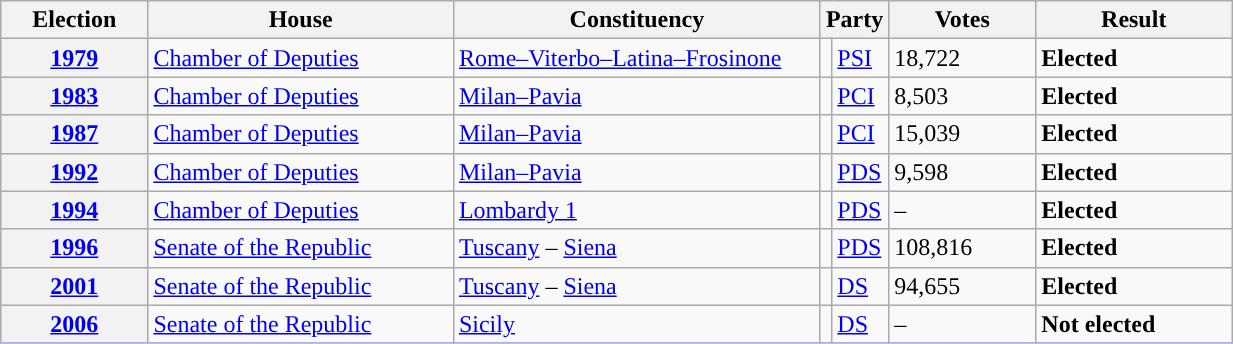<table class=wikitable style="width:65%; border:1px #AAAAFF solid">
<tr>
<th width=12%>Election</th>
<th width=25%>House</th>
<th width=30%>Constituency</th>
<th width=5% colspan="2">Party</th>
<th width=12%>Votes</th>
<th width=25%>Result</th>
</tr>
<tr>
<th><a href='#'>1979</a></th>
<td><a href='#'>Chamber of Deputies</a></td>
<td><a href='#'>Rome–Viterbo–Latina–Frosinone</a></td>
<td></td>
<td><a href='#'>PSI</a></td>
<td>18,722</td>
<td> <strong>Elected</strong></td>
</tr>
<tr>
<th><a href='#'>1983</a></th>
<td><a href='#'>Chamber of Deputies</a></td>
<td><a href='#'>Milan–Pavia</a></td>
<td></td>
<td><a href='#'>PCI</a></td>
<td>8,503</td>
<td> <strong>Elected</strong></td>
</tr>
<tr>
<th><a href='#'>1987</a></th>
<td><a href='#'>Chamber of Deputies</a></td>
<td><a href='#'>Milan–Pavia</a></td>
<td></td>
<td><a href='#'>PCI</a></td>
<td>15,039</td>
<td> <strong>Elected</strong></td>
</tr>
<tr>
<th><a href='#'>1992</a></th>
<td><a href='#'>Chamber of Deputies</a></td>
<td><a href='#'>Milan–Pavia</a></td>
<td></td>
<td><a href='#'>PDS</a></td>
<td>9,598</td>
<td> <strong>Elected</strong></td>
</tr>
<tr>
<th><a href='#'>1994</a></th>
<td><a href='#'>Chamber of Deputies</a></td>
<td><a href='#'>Lombardy 1</a></td>
<td></td>
<td><a href='#'>PDS</a></td>
<td>–</td>
<td> <strong>Elected</strong></td>
</tr>
<tr>
<th><a href='#'>1996</a></th>
<td><a href='#'>Senate of the Republic</a></td>
<td><a href='#'>Tuscany</a> – <a href='#'>Siena</a></td>
<td></td>
<td><a href='#'>PDS</a></td>
<td>108,816</td>
<td> <strong>Elected</strong></td>
</tr>
<tr>
<th><a href='#'>2001</a></th>
<td><a href='#'>Senate of the Republic</a></td>
<td><a href='#'>Tuscany</a> – <a href='#'>Siena</a></td>
<td></td>
<td><a href='#'>DS</a></td>
<td>94,655</td>
<td> <strong>Elected</strong></td>
</tr>
<tr>
<th><a href='#'>2006</a></th>
<td><a href='#'>Senate of the Republic</a></td>
<td><a href='#'>Sicily</a></td>
<td></td>
<td><a href='#'>DS</a></td>
<td>–</td>
<td> <strong>Not elected</strong></td>
</tr>
<tr>
</tr>
</table>
